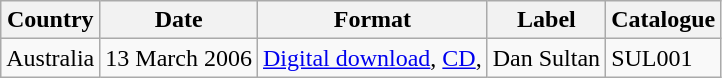<table class="wikitable">
<tr>
<th>Country</th>
<th>Date</th>
<th>Format</th>
<th>Label</th>
<th>Catalogue</th>
</tr>
<tr>
<td>Australia</td>
<td>13 March 2006</td>
<td><a href='#'>Digital download</a>, <a href='#'>CD</a>,</td>
<td>Dan Sultan</td>
<td>SUL001</td>
</tr>
</table>
